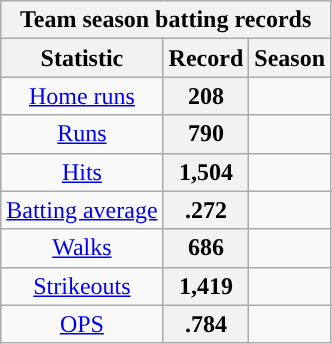<table class="wikitable sortable" style="text-align:center">
<tr>
<th colspan=3>Team season batting records</th>
</tr>
<tr>
<th scope="col">Statistic</th>
<th scope="col" class="unsortable">Record</th>
<th scope="col">Season</th>
</tr>
<tr>
<td><a href='#'>Home runs</a></td>
<th scope="row">208</th>
<td></td>
</tr>
<tr>
<td><a href='#'>Runs</a></td>
<th scope="row">790</th>
<td></td>
</tr>
<tr>
<td><a href='#'>Hits</a></td>
<th scope="row">1,504</th>
<td></td>
</tr>
<tr>
<td><a href='#'>Batting average</a></td>
<th scope="row">.272</th>
<td></td>
</tr>
<tr>
<td><a href='#'>Walks</a></td>
<th scope="row">686</th>
<td></td>
</tr>
<tr>
<td><a href='#'>Strikeouts</a></td>
<th scope="row">1,419</th>
<td></td>
</tr>
<tr>
<td><a href='#'>OPS</a></td>
<th scope="row">.784</th>
<td></td>
</tr>
</table>
